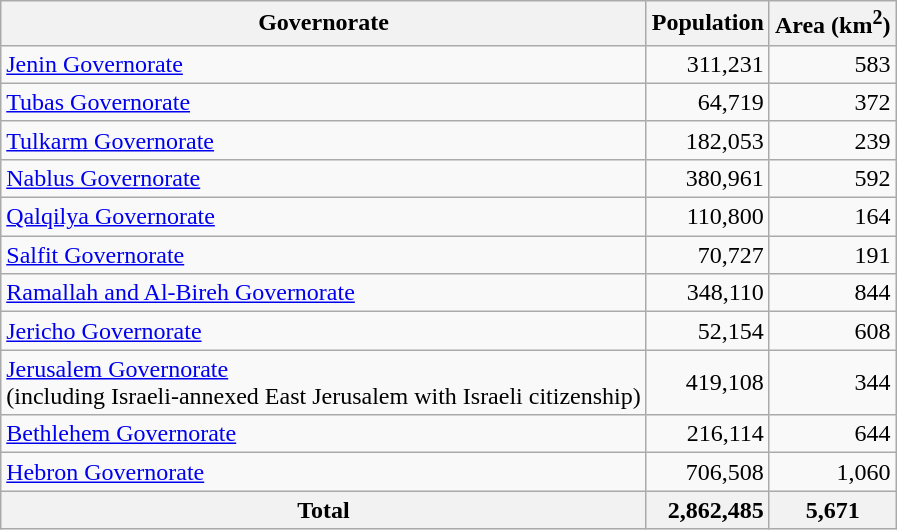<table class="wikitable sortable">
<tr>
<th>Governorate</th>
<th>Population</th>
<th>Area (km<sup>2</sup>)</th>
</tr>
<tr>
<td><a href='#'>Jenin Governorate</a></td>
<td align="right">311,231</td>
<td align="right">583</td>
</tr>
<tr>
<td><a href='#'>Tubas Governorate</a></td>
<td align="right">64,719</td>
<td align="right">372</td>
</tr>
<tr>
<td><a href='#'>Tulkarm Governorate</a></td>
<td align="right">182,053</td>
<td align="right">239</td>
</tr>
<tr>
<td><a href='#'>Nablus Governorate</a></td>
<td align="right">380,961</td>
<td align="right">592</td>
</tr>
<tr>
<td><a href='#'>Qalqilya Governorate</a></td>
<td align="right">110,800</td>
<td align="right">164</td>
</tr>
<tr>
<td><a href='#'>Salfit Governorate</a></td>
<td align="right">70,727</td>
<td align="right">191</td>
</tr>
<tr>
<td><a href='#'>Ramallah and Al-Bireh Governorate</a></td>
<td align="right">348,110</td>
<td align="right">844</td>
</tr>
<tr>
<td><a href='#'>Jericho Governorate</a></td>
<td align="right">52,154</td>
<td align="right">608</td>
</tr>
<tr>
<td><a href='#'>Jerusalem Governorate</a><br>(including Israeli-annexed East Jerusalem with Israeli citizenship)</td>
<td align="right">419,108</td>
<td align="right">344</td>
</tr>
<tr>
<td><a href='#'>Bethlehem Governorate</a></td>
<td align="right">216,114</td>
<td align="right">644</td>
</tr>
<tr>
<td><a href='#'>Hebron Governorate</a></td>
<td align="right">706,508</td>
<td align="right">1,060</td>
</tr>
<tr>
<th>Total</th>
<th style="text-align:right;">2,862,485</th>
<th align="right">5,671</th>
</tr>
</table>
